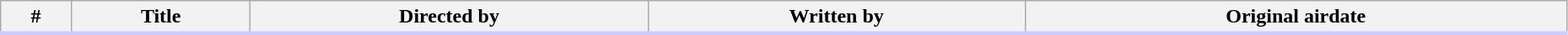<table class="wikitable" style="width:98%;">
<tr style="border-bottom:3px solid #CCF">
<th>#</th>
<th>Title</th>
<th>Directed by</th>
<th>Written by</th>
<th>Original airdate<br>











</th>
</tr>
</table>
